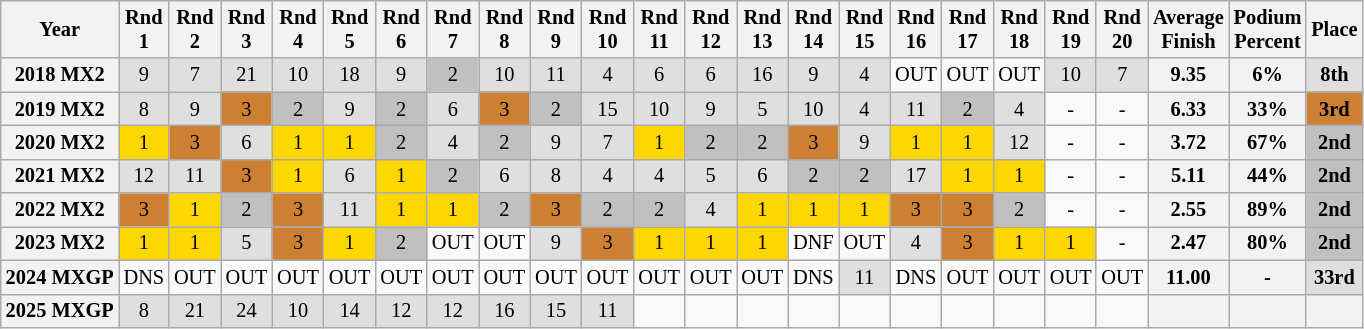<table class="wikitable" style="font-size: 85%; text-align:center">
<tr valign="top">
<th valign="middle">Year</th>
<th>Rnd<br>1</th>
<th>Rnd<br>2</th>
<th>Rnd<br>3</th>
<th>Rnd<br>4</th>
<th>Rnd<br>5</th>
<th>Rnd<br>6</th>
<th>Rnd<br>7</th>
<th>Rnd<br>8</th>
<th>Rnd<br>9</th>
<th>Rnd<br>10</th>
<th>Rnd<br>11</th>
<th>Rnd<br>12</th>
<th>Rnd<br>13</th>
<th>Rnd<br>14</th>
<th>Rnd<br>15</th>
<th>Rnd<br>16</th>
<th>Rnd<br>17</th>
<th>Rnd<br>18</th>
<th>Rnd<br>19</th>
<th>Rnd<br>20</th>
<th valign="middle">Average<br>Finish</th>
<th valign="middle">Podium<br>Percent</th>
<th valign="middle">Place</th>
</tr>
<tr>
<th>2018 MX2</th>
<td style="background:#dfdfdf;">9</td>
<td style="background:#dfdfdf;">7</td>
<td style="background:#dfdfdf;">21</td>
<td style="background:#dfdfdf;">10</td>
<td style="background:#dfdfdf;">18</td>
<td style="background:#dfdfdf;">9</td>
<td style="background: silver;">2</td>
<td style="background:#dfdfdf;">10</td>
<td style="background:#dfdfdf;">11</td>
<td style="background:#dfdfdf;">4</td>
<td style="background:#dfdfdf;">6</td>
<td style="background:#dfdfdf;">6</td>
<td style="background:#dfdfdf;">16</td>
<td style="background:#dfdfdf;">9</td>
<td style="background:#dfdfdf;">4</td>
<td>OUT</td>
<td>OUT</td>
<td>OUT</td>
<td style="background:#dfdfdf;">10</td>
<td style="background:#dfdfdf;">7</td>
<th>9.35</th>
<th>6%</th>
<th style="background:#dfdfdf;">8th</th>
</tr>
<tr>
<th>2019 MX2</th>
<td style="background:#dfdfdf;">8</td>
<td style="background:#dfdfdf;">9</td>
<td style="background:#CD7F32;">3</td>
<td style="background: silver;">2</td>
<td style="background:#dfdfdf;">9</td>
<td style="background: silver;">2</td>
<td style="background:#dfdfdf;">6</td>
<td style="background:#CD7F32;">3</td>
<td style="background: silver;">2</td>
<td style="background:#dfdfdf;">15</td>
<td style="background:#dfdfdf;">10</td>
<td style="background:#dfdfdf;">9</td>
<td style="background:#dfdfdf;">5</td>
<td style="background:#dfdfdf;">10</td>
<td style="background:#dfdfdf;">4</td>
<td style="background:#dfdfdf;">11</td>
<td style="background: silver;">2</td>
<td style="background:#dfdfdf;">4</td>
<td>-</td>
<td>-</td>
<th>6.33</th>
<th>33%</th>
<th style="background:#CD7F32;">3rd</th>
</tr>
<tr>
<th>2020 MX2</th>
<td style="background: gold;">1</td>
<td style="background:#CD7F32;">3</td>
<td style="background:#dfdfdf;">6</td>
<td style="background: gold;">1</td>
<td style="background: gold;">1</td>
<td style="background: silver;">2</td>
<td style="background:#dfdfdf;">4</td>
<td style="background: silver;">2</td>
<td style="background:#dfdfdf;">9</td>
<td style="background:#dfdfdf;">7</td>
<td style="background: gold;">1</td>
<td style="background: silver;">2</td>
<td style="background: silver;">2</td>
<td style="background:#CD7F32;">3</td>
<td style="background:#dfdfdf;">9</td>
<td style="background: gold;">1</td>
<td style="background: gold;">1</td>
<td style="background:#dfdfdf;">12</td>
<td>-</td>
<td>-</td>
<th>3.72</th>
<th>67%</th>
<th style="background: silver;">2nd</th>
</tr>
<tr>
<th>2021 MX2</th>
<td style="background:#dfdfdf;">12</td>
<td style="background:#dfdfdf;">11</td>
<td style="background:#CD7F32;">3</td>
<td style="background: gold;">1</td>
<td style="background:#dfdfdf;">6</td>
<td style="background: gold;">1</td>
<td style="background: silver;">2</td>
<td style="background:#dfdfdf;">6</td>
<td style="background:#dfdfdf;">8</td>
<td style="background:#dfdfdf;">4</td>
<td style="background:#dfdfdf;">4</td>
<td style="background:#dfdfdf;">5</td>
<td style="background:#dfdfdf;">6</td>
<td style="background: silver;">2</td>
<td style="background: silver;">2</td>
<td style="background:#dfdfdf;">17</td>
<td style="background: gold;">1</td>
<td style="background: gold;">1</td>
<td>-</td>
<td>-</td>
<th>5.11</th>
<th>44%</th>
<th style="background: silver;">2nd</th>
</tr>
<tr>
<th>2022 MX2</th>
<td style="background:#CD7F32;">3</td>
<td style="background: gold;">1</td>
<td style="background: silver;">2</td>
<td style="background:#CD7F32;">3</td>
<td style="background:#dfdfdf;">11</td>
<td style="background: gold;">1</td>
<td style="background: gold;">1</td>
<td style="background: silver;">2</td>
<td style="background:#CD7F32;">3</td>
<td style="background: silver;">2</td>
<td style="background: silver;">2</td>
<td style="background:#dfdfdf;">4</td>
<td style="background: gold;">1</td>
<td style="background: gold;">1</td>
<td style="background: gold;">1</td>
<td style="background:#CD7F32;">3</td>
<td style="background:#CD7F32;">3</td>
<td style="background: silver;">2</td>
<td>-</td>
<td>-</td>
<th>2.55</th>
<th>89%</th>
<th style="background: silver;">2nd</th>
</tr>
<tr>
<th>2023 MX2</th>
<td style="background: gold;">1</td>
<td style="background: gold;">1</td>
<td style="background:#dfdfdf;">5</td>
<td style="background:#CD7F32;">3</td>
<td style="background: gold;">1</td>
<td style="background: silver;">2</td>
<td>OUT</td>
<td>OUT</td>
<td style="background:#dfdfdf;">9</td>
<td style="background:#CD7F32;">3</td>
<td style="background: gold;">1</td>
<td style="background: gold;">1</td>
<td style="background: gold;">1</td>
<td>DNF</td>
<td>OUT</td>
<td style="background:#dfdfdf;">4</td>
<td style="background:#CD7F32;">3</td>
<td style="background: gold;">1</td>
<td style="background: gold;">1</td>
<td>-</td>
<th>2.47</th>
<th>80%</th>
<th style="background: silver;">2nd</th>
</tr>
<tr>
<th>2024 MXGP</th>
<td>DNS</td>
<td>OUT</td>
<td>OUT</td>
<td>OUT</td>
<td>OUT</td>
<td>OUT</td>
<td>OUT</td>
<td>OUT</td>
<td>OUT</td>
<td>OUT</td>
<td>OUT</td>
<td>OUT</td>
<td>OUT</td>
<td>DNS</td>
<td style="background:#dfdfdf;">11</td>
<td>DNS</td>
<td>OUT</td>
<td>OUT</td>
<td>OUT</td>
<td>OUT</td>
<th>11.00</th>
<th>-</th>
<th style="background:#dfdfdf;">33rd</th>
</tr>
<tr>
<th>2025 MXGP</th>
<td style="background:#dfdfdf;">8</td>
<td style="background:#dfdfdf;">21</td>
<td style="background:#dfdfdf;">24</td>
<td style="background:#dfdfdf;">10</td>
<td style="background:#dfdfdf;">14</td>
<td style="background:#dfdfdf;">12</td>
<td style="background:#dfdfdf;">12</td>
<td style="background:#dfdfdf;">16</td>
<td style="background:#dfdfdf;">15</td>
<td style="background:#dfdfdf;">11</td>
<td></td>
<td></td>
<td></td>
<td></td>
<td></td>
<td></td>
<td></td>
<td></td>
<td></td>
<td></td>
<th></th>
<th></th>
<th></th>
</tr>
</table>
